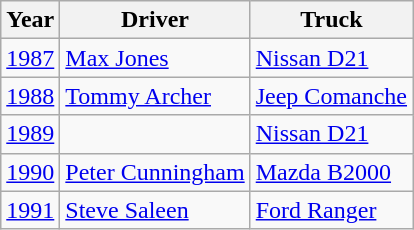<table class="wikitable">
<tr>
<th>Year</th>
<th>Driver</th>
<th>Truck</th>
</tr>
<tr>
<td><a href='#'>1987</a></td>
<td> <a href='#'>Max Jones</a></td>
<td><a href='#'>Nissan D21</a></td>
</tr>
<tr>
<td><a href='#'>1988</a></td>
<td> <a href='#'>Tommy Archer</a></td>
<td><a href='#'>Jeep Comanche</a></td>
</tr>
<tr>
<td><a href='#'>1989</a></td>
<td> </td>
<td><a href='#'>Nissan D21</a></td>
</tr>
<tr>
<td><a href='#'>1990</a></td>
<td> <a href='#'>Peter Cunningham</a></td>
<td><a href='#'>Mazda B2000</a></td>
</tr>
<tr>
<td><a href='#'>1991</a></td>
<td> <a href='#'>Steve Saleen</a></td>
<td><a href='#'>Ford Ranger</a></td>
</tr>
</table>
